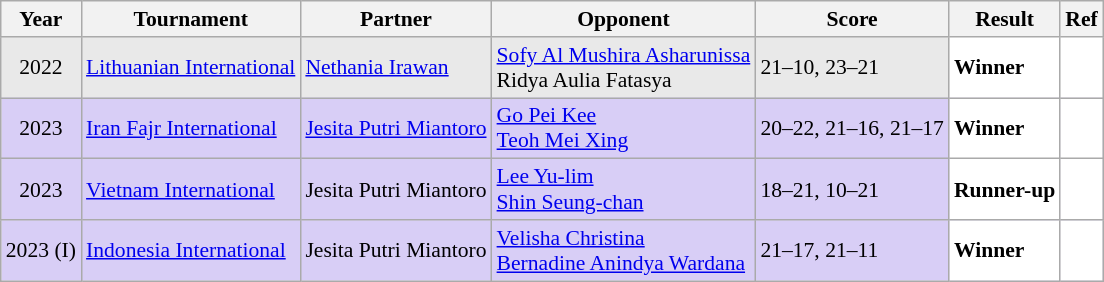<table class="sortable wikitable" style="font-size: 90%;">
<tr>
<th>Year</th>
<th>Tournament</th>
<th>Partner</th>
<th>Opponent</th>
<th>Score</th>
<th>Result</th>
<th>Ref</th>
</tr>
<tr style="background:#E9E9E9">
<td align="center">2022</td>
<td align="left"><a href='#'>Lithuanian International</a></td>
<td align="left"> <a href='#'>Nethania Irawan</a></td>
<td align="left"> <a href='#'>Sofy Al Mushira Asharunissa</a><br> Ridya Aulia Fatasya</td>
<td align="left">21–10, 23–21</td>
<td style="text-align:left; background:white"> <strong>Winner</strong></td>
<td style="text-align:center; background:white"></td>
</tr>
<tr style="background:#D8CEF6">
<td align="center">2023</td>
<td align="left"><a href='#'>Iran Fajr International</a></td>
<td align="left"> <a href='#'>Jesita Putri Miantoro</a></td>
<td align="left"> <a href='#'>Go Pei Kee</a><br> <a href='#'>Teoh Mei Xing</a></td>
<td align="left">20–22, 21–16, 21–17</td>
<td style="text-align:left; background:white"> <strong>Winner</strong></td>
<td style="text-align:center; background:white"></td>
</tr>
<tr style="background:#D8CEF6">
<td align="center">2023</td>
<td align="left"><a href='#'>Vietnam International</a></td>
<td align="left"> Jesita Putri Miantoro</td>
<td align="left"> <a href='#'>Lee Yu-lim</a><br> <a href='#'>Shin Seung-chan</a></td>
<td align="left">18–21, 10–21</td>
<td style="text-align:left; background:white"> <strong>Runner-up</strong></td>
<td style="text-align:center; background:white"></td>
</tr>
<tr style="background:#D8CEF6">
<td align="center">2023 (I)</td>
<td align="left"><a href='#'>Indonesia International</a></td>
<td align="left"> Jesita Putri Miantoro</td>
<td align="left"> <a href='#'>Velisha Christina</a><br> <a href='#'>Bernadine Anindya Wardana</a></td>
<td align="left">21–17, 21–11</td>
<td style="text-align:left; background:white"> <strong>Winner</strong></td>
<td style="text-align:center; background:white"></td>
</tr>
</table>
